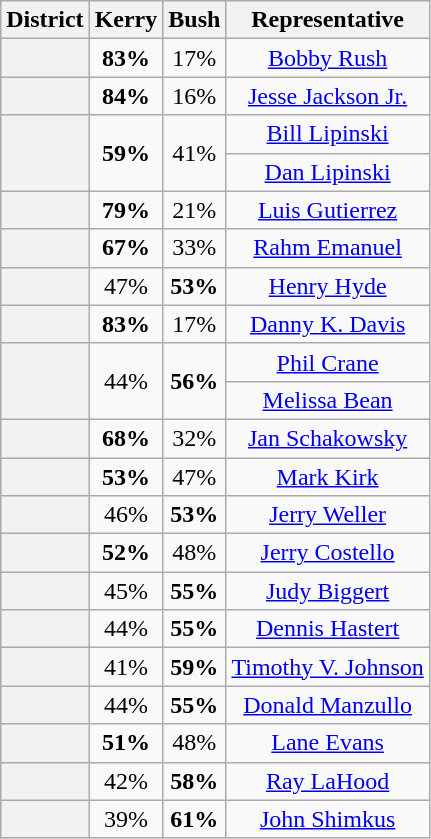<table class=wikitable>
<tr>
<th>District</th>
<th>Kerry</th>
<th>Bush</th>
<th>Representative</th>
</tr>
<tr align=center>
<th></th>
<td><strong>83%</strong></td>
<td>17%</td>
<td><a href='#'>Bobby Rush</a></td>
</tr>
<tr align=center>
<th></th>
<td><strong>84%</strong></td>
<td>16%</td>
<td><a href='#'>Jesse Jackson Jr.</a></td>
</tr>
<tr align=center>
<th rowspan=2 ></th>
<td rowspan="2"><strong>59%</strong></td>
<td rowspan=2>41%</td>
<td><a href='#'>Bill Lipinski</a></td>
</tr>
<tr align=center>
<td><a href='#'>Dan Lipinski</a></td>
</tr>
<tr align=center>
<th></th>
<td><strong>79%</strong></td>
<td>21%</td>
<td><a href='#'>Luis Gutierrez</a></td>
</tr>
<tr align=center>
<th></th>
<td><strong>67%</strong></td>
<td>33%</td>
<td><a href='#'>Rahm Emanuel</a></td>
</tr>
<tr align=center>
<th></th>
<td>47%</td>
<td><strong>53%</strong></td>
<td><a href='#'>Henry Hyde</a></td>
</tr>
<tr align=center>
<th></th>
<td><strong>83%</strong></td>
<td>17%</td>
<td><a href='#'>Danny K. Davis</a></td>
</tr>
<tr align=center>
<th rowspan=2 ></th>
<td rowspan="2">44%</td>
<td rowspan=2><strong>56%</strong></td>
<td><a href='#'>Phil Crane</a></td>
</tr>
<tr align=center>
<td><a href='#'>Melissa Bean</a></td>
</tr>
<tr align=center>
<th></th>
<td><strong>68%</strong></td>
<td>32%</td>
<td><a href='#'>Jan Schakowsky</a></td>
</tr>
<tr align=center>
<th></th>
<td><strong>53%</strong></td>
<td>47%</td>
<td><a href='#'>Mark Kirk</a></td>
</tr>
<tr align=center>
<th></th>
<td>46%</td>
<td><strong>53%</strong></td>
<td><a href='#'>Jerry Weller</a></td>
</tr>
<tr align=center>
<th></th>
<td><strong>52%</strong></td>
<td>48%</td>
<td><a href='#'>Jerry Costello</a></td>
</tr>
<tr align=center>
<th></th>
<td>45%</td>
<td><strong>55%</strong></td>
<td><a href='#'>Judy Biggert</a></td>
</tr>
<tr align=center>
<th></th>
<td>44%</td>
<td><strong>55%</strong></td>
<td><a href='#'>Dennis Hastert</a></td>
</tr>
<tr align=center>
<th></th>
<td>41%</td>
<td><strong>59%</strong></td>
<td><a href='#'>Timothy V. Johnson</a></td>
</tr>
<tr align=center>
<th></th>
<td>44%</td>
<td><strong>55%</strong></td>
<td><a href='#'>Donald Manzullo</a></td>
</tr>
<tr align=center>
<th></th>
<td><strong>51%</strong></td>
<td>48%</td>
<td><a href='#'>Lane Evans</a></td>
</tr>
<tr align=center>
<th></th>
<td>42%</td>
<td><strong>58%</strong></td>
<td><a href='#'>Ray LaHood</a></td>
</tr>
<tr align=center>
<th></th>
<td>39%</td>
<td><strong>61%</strong></td>
<td><a href='#'>John Shimkus</a></td>
</tr>
</table>
